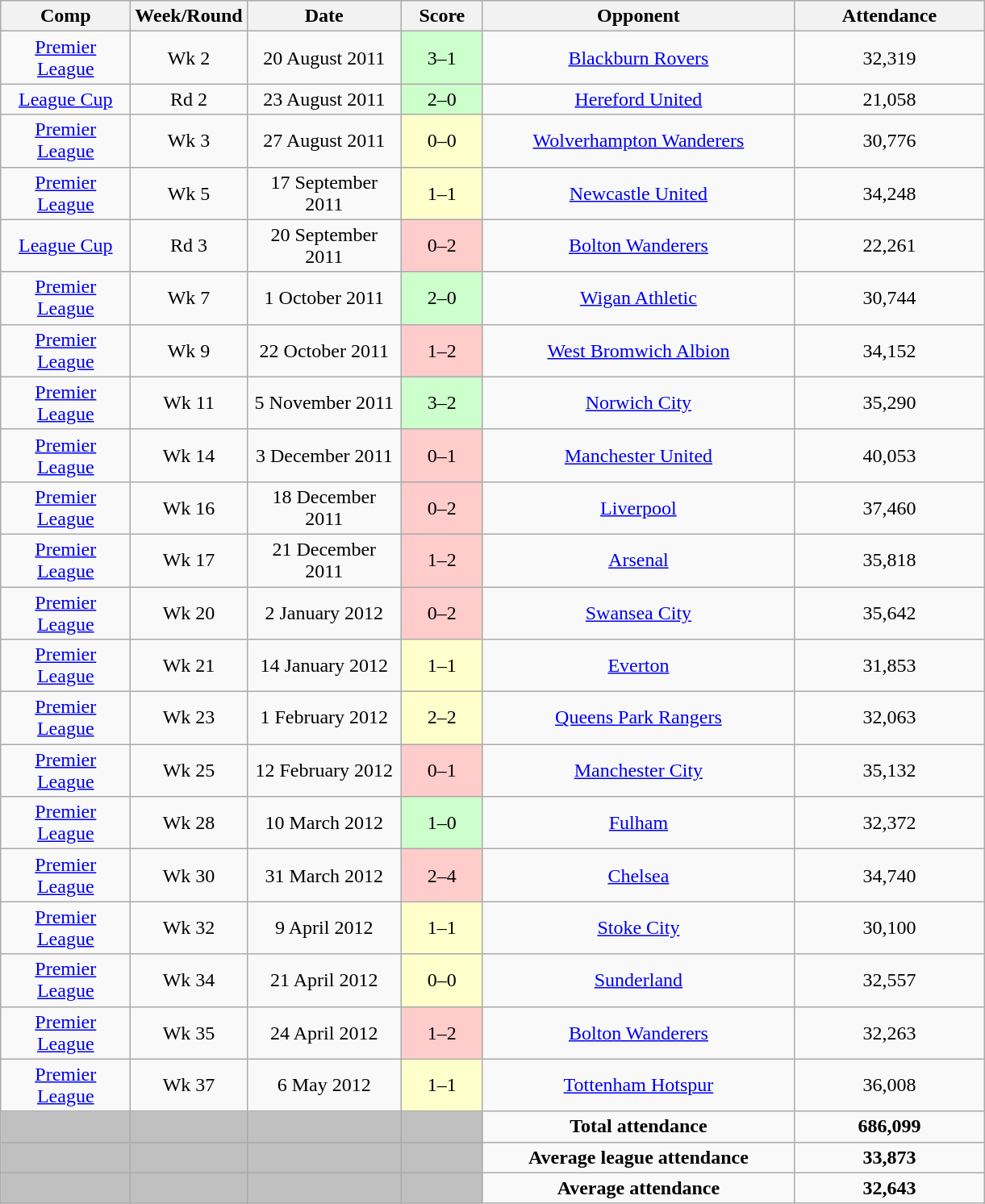<table class="wikitable sortable" style="text-align:center">
<tr>
<th width=100>Comp</th>
<th width=80>Week/Round</th>
<th width=120>Date</th>
<th width=60>Score</th>
<th width=250 class="unsortable">Opponent</th>
<th width=150>Attendance</th>
</tr>
<tr>
<td><a href='#'>Premier League</a></td>
<td>Wk 2</td>
<td>20 August 2011</td>
<td bgcolor="#CCFFCC">3–1</td>
<td><a href='#'>Blackburn Rovers</a></td>
<td>32,319</td>
</tr>
<tr>
<td><a href='#'>League Cup</a></td>
<td>Rd 2</td>
<td>23 August 2011</td>
<td bgcolor="#CCFFCC">2–0</td>
<td><a href='#'>Hereford United</a></td>
<td>21,058</td>
</tr>
<tr>
<td><a href='#'>Premier League</a></td>
<td>Wk 3</td>
<td>27 August 2011</td>
<td bgcolor="#FFFFCC">0–0</td>
<td><a href='#'>Wolverhampton Wanderers</a></td>
<td>30,776</td>
</tr>
<tr>
<td><a href='#'>Premier League</a></td>
<td>Wk 5</td>
<td>17 September 2011</td>
<td bgcolor="#FFFFCC">1–1</td>
<td><a href='#'>Newcastle United</a></td>
<td>34,248</td>
</tr>
<tr>
<td><a href='#'>League Cup</a></td>
<td>Rd 3</td>
<td>20 September 2011</td>
<td bgcolor="#FFCCCC">0–2</td>
<td><a href='#'>Bolton Wanderers</a></td>
<td>22,261</td>
</tr>
<tr>
<td><a href='#'>Premier League</a></td>
<td>Wk 7</td>
<td>1 October 2011</td>
<td bgcolor="#CCFFCC">2–0</td>
<td><a href='#'>Wigan Athletic</a></td>
<td>30,744</td>
</tr>
<tr>
<td><a href='#'>Premier League</a></td>
<td>Wk 9</td>
<td>22 October 2011</td>
<td bgcolor="#FFCCCC">1–2</td>
<td><a href='#'>West Bromwich Albion</a></td>
<td>34,152</td>
</tr>
<tr>
<td><a href='#'>Premier League</a></td>
<td>Wk 11</td>
<td>5 November 2011</td>
<td bgcolor="#CCFFCC">3–2</td>
<td><a href='#'>Norwich City</a></td>
<td>35,290</td>
</tr>
<tr>
<td><a href='#'>Premier League</a></td>
<td>Wk 14</td>
<td>3 December 2011</td>
<td bgcolor="#FFCCCC">0–1</td>
<td><a href='#'>Manchester United</a></td>
<td>40,053</td>
</tr>
<tr>
<td><a href='#'>Premier League</a></td>
<td>Wk 16</td>
<td>18 December 2011</td>
<td bgcolor="#FFCCCC">0–2</td>
<td><a href='#'>Liverpool</a></td>
<td>37,460</td>
</tr>
<tr>
<td><a href='#'>Premier League</a></td>
<td>Wk 17</td>
<td>21 December 2011</td>
<td bgcolor="#FFCCCC">1–2</td>
<td><a href='#'>Arsenal</a></td>
<td>35,818</td>
</tr>
<tr>
<td><a href='#'>Premier League</a></td>
<td>Wk 20</td>
<td>2 January 2012</td>
<td bgcolor="#FFCCCC">0–2</td>
<td><a href='#'>Swansea City</a></td>
<td>35,642</td>
</tr>
<tr>
<td><a href='#'>Premier League</a></td>
<td>Wk 21</td>
<td>14 January 2012</td>
<td bgcolor="#FFFFCC">1–1</td>
<td><a href='#'>Everton</a></td>
<td>31,853</td>
</tr>
<tr>
<td><a href='#'>Premier League</a></td>
<td>Wk 23</td>
<td>1 February 2012</td>
<td bgcolor="#FFFFCC">2–2</td>
<td><a href='#'>Queens Park Rangers</a></td>
<td>32,063</td>
</tr>
<tr>
<td><a href='#'>Premier League</a></td>
<td>Wk 25</td>
<td>12 February 2012</td>
<td bgcolor="#FFCCCC">0–1</td>
<td><a href='#'>Manchester City</a></td>
<td>35,132</td>
</tr>
<tr>
<td><a href='#'>Premier League</a></td>
<td>Wk 28</td>
<td>10 March 2012</td>
<td bgcolor="#CCFFCC">1–0</td>
<td><a href='#'>Fulham</a></td>
<td>32,372</td>
</tr>
<tr>
<td><a href='#'>Premier League</a></td>
<td>Wk 30</td>
<td>31 March 2012</td>
<td bgcolor="#FFCCCC">2–4</td>
<td><a href='#'>Chelsea</a></td>
<td>34,740</td>
</tr>
<tr>
<td><a href='#'>Premier League</a></td>
<td>Wk 32</td>
<td>9 April 2012</td>
<td bgcolor="#FFFFCC">1–1</td>
<td><a href='#'>Stoke City</a></td>
<td>30,100</td>
</tr>
<tr>
<td><a href='#'>Premier League</a></td>
<td>Wk 34</td>
<td>21 April 2012</td>
<td bgcolor="#FFFFCC">0–0</td>
<td><a href='#'>Sunderland</a></td>
<td>32,557</td>
</tr>
<tr>
<td><a href='#'>Premier League</a></td>
<td>Wk 35</td>
<td>24 April 2012</td>
<td bgcolor="#FFCCCC">1–2</td>
<td><a href='#'>Bolton Wanderers</a></td>
<td>32,263</td>
</tr>
<tr>
<td><a href='#'>Premier League</a></td>
<td>Wk 37</td>
<td>6 May 2012</td>
<td bgcolor="#FFFFCC">1–1</td>
<td><a href='#'>Tottenham Hotspur</a></td>
<td>36,008</td>
</tr>
<tr>
<td bgcolor="#C0C0C0"></td>
<td bgcolor="#C0C0C0"></td>
<td bgcolor="#C0C0C0"></td>
<td bgcolor="#C0C0C0"></td>
<td><strong>Total attendance</strong></td>
<td><strong>686,099</strong></td>
</tr>
<tr>
<td bgcolor="#C0C0C0"></td>
<td bgcolor="#C0C0C0"></td>
<td bgcolor="#C0C0C0"></td>
<td bgcolor="#C0C0C0"></td>
<td><strong>Average league attendance</strong></td>
<td><strong>33,873</strong></td>
</tr>
<tr>
<td bgcolor="#C0C0C0"></td>
<td bgcolor="#C0C0C0"></td>
<td bgcolor="#C0C0C0"></td>
<td bgcolor="#C0C0C0"></td>
<td><strong>Average attendance</strong></td>
<td><strong>32,643</strong></td>
</tr>
</table>
